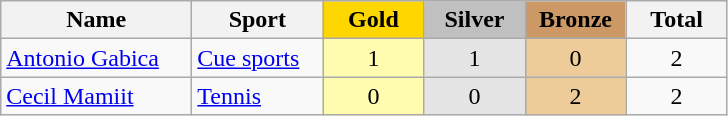<table class="wikitable" style="text-align:center;">
<tr>
<th width=120>Name</th>
<th width=80>Sport</th>
<td bgcolor=gold width=60><strong>Gold</strong></td>
<td bgcolor=silver width=60><strong>Silver</strong></td>
<td bgcolor=#cc9966 width=60><strong>Bronze</strong></td>
<th width=60>Total</th>
</tr>
<tr>
<td align=left><a href='#'>Antonio Gabica</a></td>
<td align=left><a href='#'>Cue sports</a></td>
<td bgcolor=#fffcaf>1</td>
<td bgcolor=#e5e5e5>1</td>
<td bgcolor=#eecc99>0</td>
<td>2</td>
</tr>
<tr>
<td align=left><a href='#'>Cecil Mamiit</a></td>
<td align=left><a href='#'>Tennis</a></td>
<td bgcolor=#fffcaf>0</td>
<td bgcolor=#e5e5e5>0</td>
<td bgcolor=#eecc99>2</td>
<td>2</td>
</tr>
</table>
